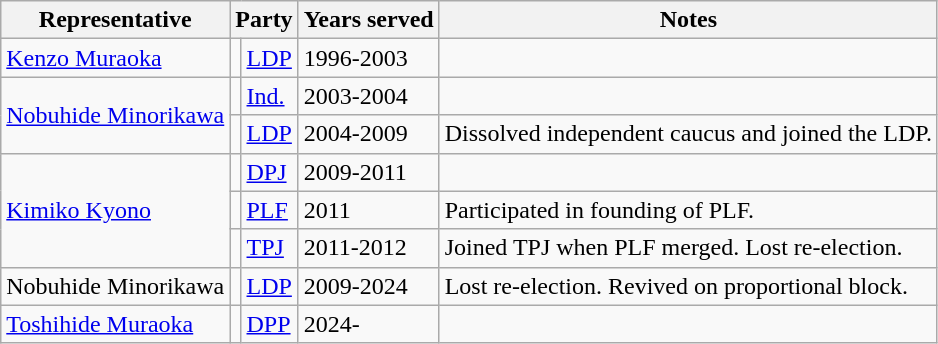<table class="wikitable">
<tr>
<th>Representative</th>
<th colspan="2">Party</th>
<th>Years served</th>
<th>Notes</th>
</tr>
<tr>
<td><a href='#'>Kenzo Muraoka</a></td>
<td></td>
<td><a href='#'>LDP</a></td>
<td>1996-2003</td>
<td></td>
</tr>
<tr>
<td rowspan="2"><a href='#'>Nobuhide Minorikawa</a></td>
<td></td>
<td><a href='#'>Ind.</a></td>
<td>2003-2004</td>
<td></td>
</tr>
<tr>
<td></td>
<td><a href='#'>LDP</a></td>
<td>2004-2009</td>
<td>Dissolved independent caucus and joined the LDP.</td>
</tr>
<tr>
<td rowspan="3"><a href='#'>Kimiko Kyono</a></td>
<td></td>
<td><a href='#'>DPJ</a></td>
<td>2009-2011</td>
<td></td>
</tr>
<tr>
<td></td>
<td><a href='#'>PLF</a></td>
<td>2011</td>
<td>Participated in founding of PLF.</td>
</tr>
<tr>
<td></td>
<td><a href='#'>TPJ</a></td>
<td>2011-2012</td>
<td>Joined TPJ when PLF merged. Lost re-election.</td>
</tr>
<tr>
<td>Nobuhide Minorikawa</td>
<td></td>
<td><a href='#'>LDP</a></td>
<td>2009-2024</td>
<td>Lost re-election. Revived on proportional block.</td>
</tr>
<tr>
<td rowspan="3"><a href='#'>Toshihide Muraoka</a></td>
<td></td>
<td><a href='#'>DPP</a></td>
<td>2024-</td>
<td></td>
</tr>
</table>
